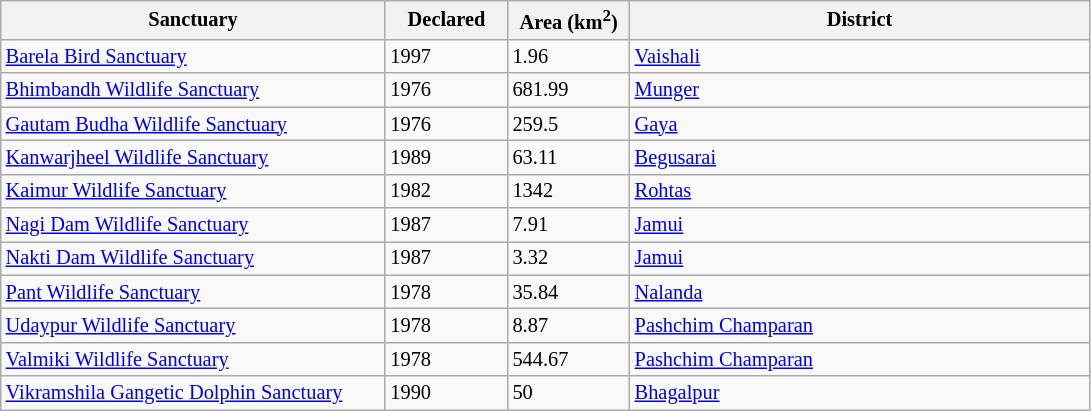<table class="wikitable sortable defaultcenter col1left col4left" style="font-size: 85%">
<tr>
<th scope="col" style="width: 250px;">Sanctuary</th>
<th scope="col" style="width: 75px;">Declared</th>
<th scope="col" style="width: 75px;">Area (km<sup>2</sup>)</th>
<th scope="col" style="width: 300px;">District</th>
</tr>
<tr>
<td><a href='#'>Barela Bird Sanctuary</a></td>
<td>1997</td>
<td>1.96</td>
<td><a href='#'>Vaishali</a></td>
</tr>
<tr>
<td><a href='#'>Bhimbandh Wildlife Sanctuary</a></td>
<td>1976</td>
<td>681.99</td>
<td><a href='#'>Munger</a></td>
</tr>
<tr>
<td><a href='#'>Gautam Budha Wildlife Sanctuary</a></td>
<td>1976</td>
<td>259.5</td>
<td><a href='#'>Gaya</a></td>
</tr>
<tr>
<td><a href='#'>Kanwarjheel Wildlife Sanctuary</a></td>
<td>1989</td>
<td>63.11</td>
<td><a href='#'>Begusarai</a></td>
</tr>
<tr>
<td><a href='#'>Kaimur Wildlife Sanctuary</a></td>
<td>1982</td>
<td>1342</td>
<td><a href='#'>Rohtas</a></td>
</tr>
<tr>
<td><a href='#'>Nagi Dam Wildlife Sanctuary</a></td>
<td>1987</td>
<td>7.91</td>
<td><a href='#'>Jamui</a></td>
</tr>
<tr>
<td><a href='#'>Nakti Dam Wildlife Sanctuary</a></td>
<td>1987</td>
<td>3.32</td>
<td><a href='#'>Jamui</a></td>
</tr>
<tr>
<td><a href='#'>Pant Wildlife Sanctuary</a></td>
<td>1978</td>
<td>35.84</td>
<td><a href='#'>Nalanda</a></td>
</tr>
<tr>
<td><a href='#'>Udaypur Wildlife Sanctuary</a></td>
<td>1978</td>
<td>8.87</td>
<td><a href='#'>Pashchim Champaran</a></td>
</tr>
<tr>
<td><a href='#'>Valmiki Wildlife Sanctuary</a></td>
<td>1978</td>
<td>544.67</td>
<td><a href='#'>Pashchim Champaran</a></td>
</tr>
<tr>
<td><a href='#'>Vikramshila Gangetic Dolphin Sanctuary</a></td>
<td>1990</td>
<td>50</td>
<td><a href='#'>Bhagalpur</a></td>
</tr>
</table>
